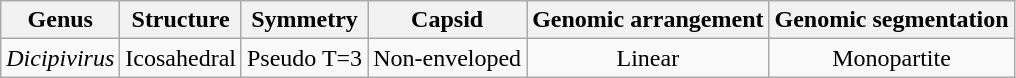<table class="wikitable sortable" style="text-align:center">
<tr>
<th>Genus</th>
<th>Structure</th>
<th>Symmetry</th>
<th>Capsid</th>
<th>Genomic arrangement</th>
<th>Genomic segmentation</th>
</tr>
<tr>
<td><em>Dicipivirus</em></td>
<td>Icosahedral</td>
<td>Pseudo T=3</td>
<td>Non-enveloped</td>
<td>Linear</td>
<td>Monopartite</td>
</tr>
</table>
